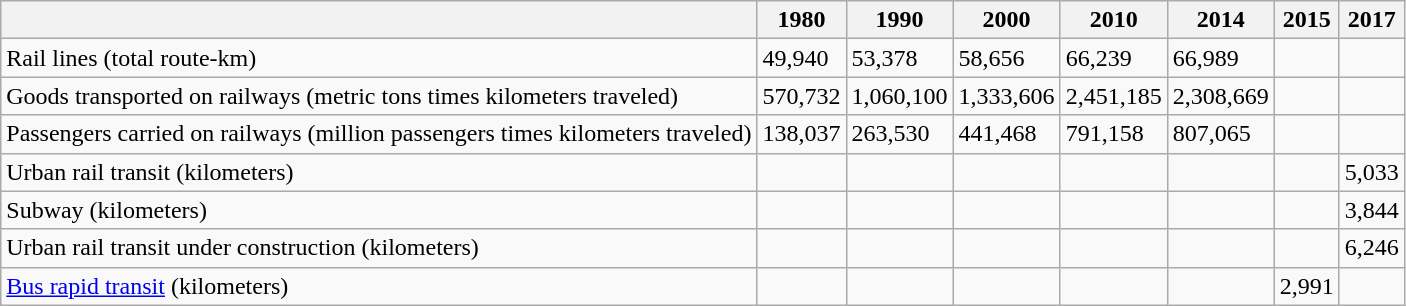<table class="wikitable">
<tr hei>
<th></th>
<th>1980</th>
<th>1990</th>
<th>2000</th>
<th>2010</th>
<th>2014</th>
<th>2015</th>
<th>2017</th>
</tr>
<tr>
<td>Rail lines (total route-km)</td>
<td>49,940</td>
<td>53,378</td>
<td>58,656</td>
<td>66,239</td>
<td>66,989</td>
<td></td>
<td></td>
</tr>
<tr>
<td>Goods transported on railways (metric tons times kilometers traveled)</td>
<td>570,732</td>
<td>1,060,100</td>
<td>1,333,606</td>
<td>2,451,185</td>
<td>2,308,669</td>
<td></td>
<td></td>
</tr>
<tr>
<td>Passengers carried on railways (million passengers times kilometers traveled)</td>
<td>138,037</td>
<td>263,530</td>
<td>441,468</td>
<td>791,158</td>
<td>807,065</td>
<td></td>
<td></td>
</tr>
<tr>
<td>Urban rail transit (kilometers)</td>
<td></td>
<td></td>
<td></td>
<td></td>
<td></td>
<td></td>
<td>5,033</td>
</tr>
<tr>
<td>Subway (kilometers)</td>
<td></td>
<td></td>
<td></td>
<td></td>
<td></td>
<td></td>
<td>3,844</td>
</tr>
<tr>
<td>Urban rail transit under construction (kilometers)</td>
<td></td>
<td></td>
<td></td>
<td></td>
<td></td>
<td></td>
<td>6,246</td>
</tr>
<tr>
<td><a href='#'>Bus rapid transit</a> (kilometers)</td>
<td></td>
<td></td>
<td></td>
<td></td>
<td></td>
<td>2,991</td>
<td></td>
</tr>
</table>
